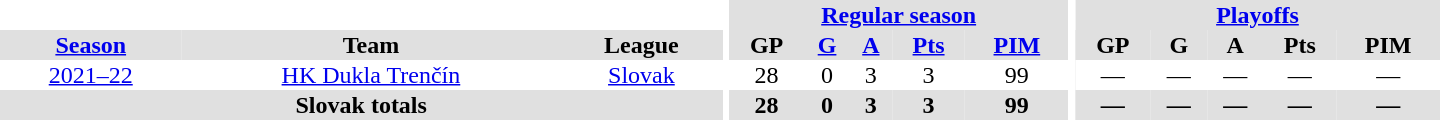<table border="0" cellpadding="1" cellspacing="0" style="text-align:center; width:60em">
<tr bgcolor="#e0e0e0">
<th colspan="3" bgcolor="#ffffff"></th>
<th rowspan="99" bgcolor="#ffffff"></th>
<th colspan="5"><a href='#'>Regular season</a></th>
<th rowspan="99" bgcolor="#ffffff"></th>
<th colspan="5"><a href='#'>Playoffs</a></th>
</tr>
<tr bgcolor="#e0e0e0">
<th><a href='#'>Season</a></th>
<th>Team</th>
<th>League</th>
<th>GP</th>
<th><a href='#'>G</a></th>
<th><a href='#'>A</a></th>
<th><a href='#'>Pts</a></th>
<th><a href='#'>PIM</a></th>
<th>GP</th>
<th>G</th>
<th>A</th>
<th>Pts</th>
<th>PIM</th>
</tr>
<tr>
<td><a href='#'>2021–22</a></td>
<td><a href='#'>HK Dukla Trenčín</a></td>
<td><a href='#'>Slovak</a></td>
<td>28</td>
<td>0</td>
<td>3</td>
<td>3</td>
<td>99</td>
<td>—</td>
<td>—</td>
<td>—</td>
<td>—</td>
<td>—</td>
</tr>
<tr bgcolor="#e0e0e0">
<th colspan="3">Slovak totals</th>
<th>28</th>
<th>0</th>
<th>3</th>
<th>3</th>
<th>99</th>
<th>—</th>
<th>—</th>
<th>—</th>
<th>—</th>
<th>—</th>
</tr>
</table>
